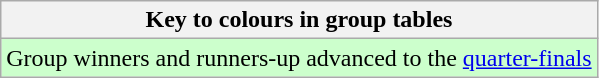<table class="wikitable">
<tr>
<th>Key to colours in group tables</th>
</tr>
<tr bgcolor="#ccffcc">
<td>Group winners and runners-up advanced to the <a href='#'>quarter-finals</a></td>
</tr>
</table>
